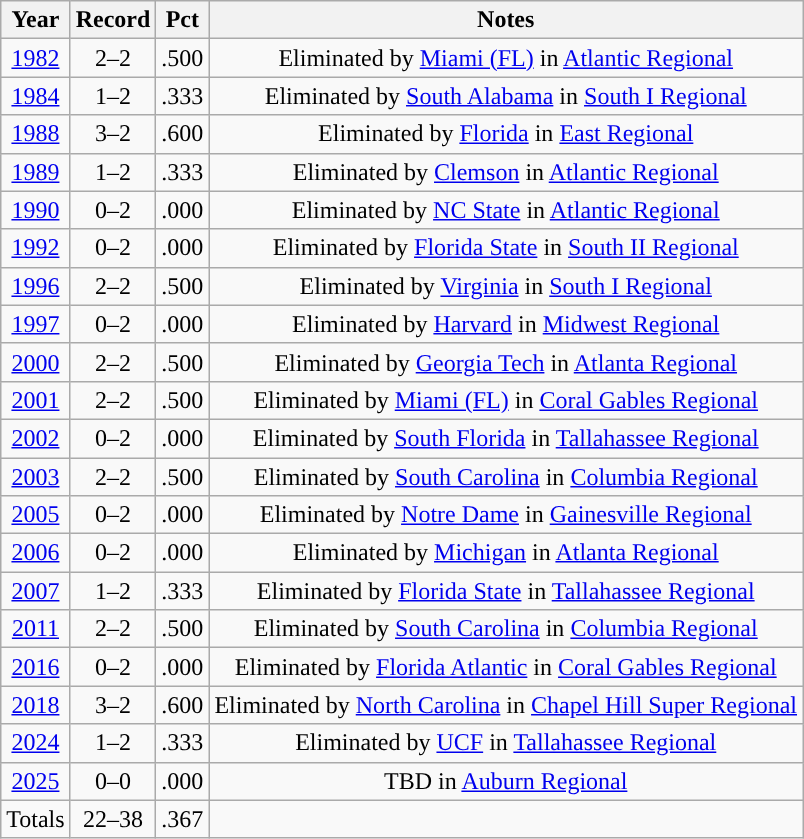<table class="wikitable sortable" style="text-align:center">
<tr>
<th>Year</th>
<th>Record</th>
<th>Pct</th>
<th>Notes</th>
</tr>
<tr>
<td><a href='#'>1982</a></td>
<td>2–2</td>
<td>.500</td>
<td>Eliminated by <a href='#'>Miami (FL)</a> in <a href='#'>Atlantic Regional</a></td>
</tr>
<tr>
<td><a href='#'>1984</a></td>
<td>1–2</td>
<td>.333</td>
<td>Eliminated by <a href='#'>South Alabama</a> in <a href='#'>South I Regional</a></td>
</tr>
<tr>
<td><a href='#'>1988</a></td>
<td>3–2</td>
<td>.600</td>
<td>Eliminated by <a href='#'>Florida</a> in <a href='#'>East Regional</a></td>
</tr>
<tr>
<td><a href='#'>1989</a></td>
<td>1–2</td>
<td>.333</td>
<td>Eliminated by <a href='#'>Clemson</a> in <a href='#'>Atlantic Regional</a></td>
</tr>
<tr>
<td><a href='#'>1990</a></td>
<td>0–2</td>
<td>.000</td>
<td>Eliminated by <a href='#'>NC State</a> in <a href='#'>Atlantic Regional</a></td>
</tr>
<tr>
<td><a href='#'>1992</a></td>
<td>0–2</td>
<td>.000</td>
<td>Eliminated by <a href='#'>Florida State</a> in <a href='#'>South II Regional</a></td>
</tr>
<tr>
<td><a href='#'>1996</a></td>
<td>2–2</td>
<td>.500</td>
<td>Eliminated by <a href='#'>Virginia</a> in <a href='#'>South I Regional</a></td>
</tr>
<tr>
<td><a href='#'>1997</a></td>
<td>0–2</td>
<td>.000</td>
<td>Eliminated by <a href='#'>Harvard</a> in <a href='#'>Midwest Regional</a></td>
</tr>
<tr>
<td><a href='#'>2000</a></td>
<td>2–2</td>
<td>.500</td>
<td>Eliminated by <a href='#'>Georgia Tech</a> in <a href='#'>Atlanta Regional</a></td>
</tr>
<tr>
<td><a href='#'>2001</a></td>
<td>2–2</td>
<td>.500</td>
<td>Eliminated by <a href='#'>Miami (FL)</a> in <a href='#'>Coral Gables Regional</a></td>
</tr>
<tr>
<td><a href='#'>2002</a></td>
<td>0–2</td>
<td>.000</td>
<td>Eliminated by <a href='#'>South Florida</a> in <a href='#'>Tallahassee Regional</a></td>
</tr>
<tr>
<td><a href='#'>2003</a></td>
<td>2–2</td>
<td>.500</td>
<td>Eliminated by <a href='#'>South Carolina</a> in <a href='#'>Columbia Regional</a></td>
</tr>
<tr>
<td><a href='#'>2005</a></td>
<td>0–2</td>
<td>.000</td>
<td>Eliminated by <a href='#'>Notre Dame</a> in <a href='#'>Gainesville Regional</a></td>
</tr>
<tr>
<td><a href='#'>2006</a></td>
<td>0–2</td>
<td>.000</td>
<td>Eliminated by <a href='#'>Michigan</a> in <a href='#'>Atlanta Regional</a></td>
</tr>
<tr>
<td><a href='#'>2007</a></td>
<td>1–2</td>
<td>.333</td>
<td>Eliminated by <a href='#'>Florida State</a> in <a href='#'>Tallahassee Regional</a></td>
</tr>
<tr>
<td><a href='#'>2011</a></td>
<td>2–2</td>
<td>.500</td>
<td>Eliminated by <a href='#'>South Carolina</a> in <a href='#'>Columbia Regional</a></td>
</tr>
<tr>
<td><a href='#'>2016</a></td>
<td>0–2</td>
<td>.000</td>
<td>Eliminated by <a href='#'>Florida Atlantic</a> in <a href='#'>Coral Gables Regional</a></td>
</tr>
<tr>
<td><a href='#'>2018</a></td>
<td>3–2</td>
<td>.600</td>
<td>Eliminated by <a href='#'>North Carolina</a> in <a href='#'>Chapel Hill Super Regional</a></td>
</tr>
<tr>
<td><a href='#'>2024</a></td>
<td>1–2</td>
<td>.333</td>
<td>Eliminated by <a href='#'>UCF</a> in <a href='#'>Tallahassee Regional</a></td>
</tr>
<tr>
<td><a href='#'>2025</a></td>
<td>0–0</td>
<td>.000</td>
<td>TBD in <a href='#'>Auburn Regional</a></td>
</tr>
<tr class="sortbottom">
<td>Totals</td>
<td>22–38</td>
<td>.367</td>
<td></td>
</tr>
</table>
